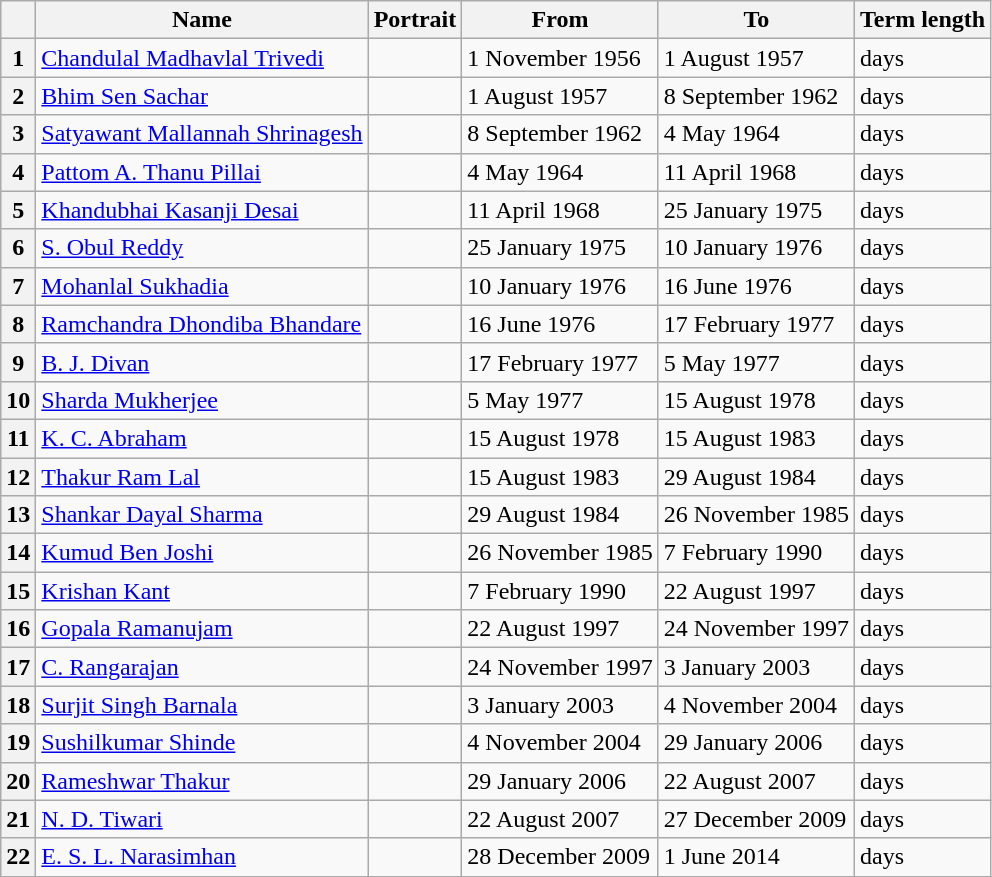<table class="wikitable sortable">
<tr>
<th></th>
<th>Name</th>
<th>Portrait</th>
<th>From</th>
<th>To</th>
<th>Term length</th>
</tr>
<tr>
<th>1</th>
<td><a href='#'>Chandulal Madhavlal Trivedi</a></td>
<td></td>
<td>1 November 1956</td>
<td>1 August 1957</td>
<td> days</td>
</tr>
<tr>
<th>2</th>
<td><a href='#'>Bhim Sen Sachar</a></td>
<td></td>
<td>1 August 1957</td>
<td>8 September 1962</td>
<td> days</td>
</tr>
<tr>
<th>3</th>
<td><a href='#'>Satyawant Mallannah Shrinagesh</a></td>
<td></td>
<td>8 September 1962</td>
<td>4 May 1964</td>
<td> days</td>
</tr>
<tr>
<th>4</th>
<td><a href='#'>Pattom A. Thanu Pillai</a></td>
<td></td>
<td>4 May 1964</td>
<td>11 April 1968</td>
<td> days</td>
</tr>
<tr>
<th>5</th>
<td><a href='#'>Khandubhai Kasanji Desai</a></td>
<td></td>
<td>11 April 1968</td>
<td>25 January 1975</td>
<td> days</td>
</tr>
<tr>
<th>6</th>
<td><a href='#'>S. Obul Reddy</a></td>
<td></td>
<td>25 January 1975</td>
<td>10 January 1976</td>
<td> days</td>
</tr>
<tr>
<th>7</th>
<td><a href='#'>Mohanlal Sukhadia</a></td>
<td></td>
<td>10 January 1976</td>
<td>16 June 1976</td>
<td> days</td>
</tr>
<tr>
<th>8</th>
<td><a href='#'>Ramchandra Dhondiba Bhandare</a></td>
<td></td>
<td>16 June 1976</td>
<td>17 February 1977</td>
<td> days</td>
</tr>
<tr>
<th>9</th>
<td><a href='#'>B. J. Divan</a></td>
<td></td>
<td>17 February 1977</td>
<td>5 May 1977</td>
<td> days</td>
</tr>
<tr>
<th>10</th>
<td><a href='#'>Sharda Mukherjee</a></td>
<td></td>
<td>5 May 1977</td>
<td>15 August 1978</td>
<td> days</td>
</tr>
<tr>
<th>11</th>
<td><a href='#'>K. C. Abraham</a></td>
<td></td>
<td>15 August 1978</td>
<td>15 August 1983</td>
<td> days</td>
</tr>
<tr>
<th>12</th>
<td><a href='#'>Thakur Ram Lal</a></td>
<td></td>
<td>15 August 1983</td>
<td>29 August 1984</td>
<td> days</td>
</tr>
<tr>
<th>13</th>
<td><a href='#'>Shankar Dayal Sharma</a></td>
<td></td>
<td>29 August 1984</td>
<td>26 November 1985</td>
<td> days</td>
</tr>
<tr>
<th>14</th>
<td><a href='#'>Kumud Ben Joshi</a></td>
<td></td>
<td>26 November 1985</td>
<td>7 February 1990</td>
<td> days</td>
</tr>
<tr>
<th>15</th>
<td><a href='#'>Krishan Kant</a></td>
<td></td>
<td>7 February 1990</td>
<td>22 August 1997</td>
<td> days</td>
</tr>
<tr>
<th>16</th>
<td><a href='#'>Gopala Ramanujam</a></td>
<td></td>
<td>22 August 1997</td>
<td>24 November 1997</td>
<td> days</td>
</tr>
<tr>
<th>17</th>
<td><a href='#'>C. Rangarajan</a></td>
<td></td>
<td>24 November 1997</td>
<td>3 January 2003</td>
<td> days</td>
</tr>
<tr>
<th>18</th>
<td><a href='#'>Surjit Singh Barnala</a></td>
<td></td>
<td>3 January 2003</td>
<td>4 November 2004</td>
<td> days</td>
</tr>
<tr>
<th>19</th>
<td><a href='#'>Sushilkumar Shinde</a></td>
<td></td>
<td>4 November 2004</td>
<td>29 January 2006</td>
<td> days</td>
</tr>
<tr>
<th>20</th>
<td><a href='#'>Rameshwar Thakur</a></td>
<td></td>
<td>29 January 2006</td>
<td>22 August 2007</td>
<td> days</td>
</tr>
<tr>
<th>21</th>
<td><a href='#'>N. D. Tiwari</a></td>
<td></td>
<td>22 August 2007</td>
<td>27 December 2009</td>
<td> days</td>
</tr>
<tr>
<th>22</th>
<td><a href='#'>E. S. L. Narasimhan</a></td>
<td></td>
<td>28 December 2009</td>
<td>1 June 2014</td>
<td> days</td>
</tr>
<tr>
</tr>
</table>
